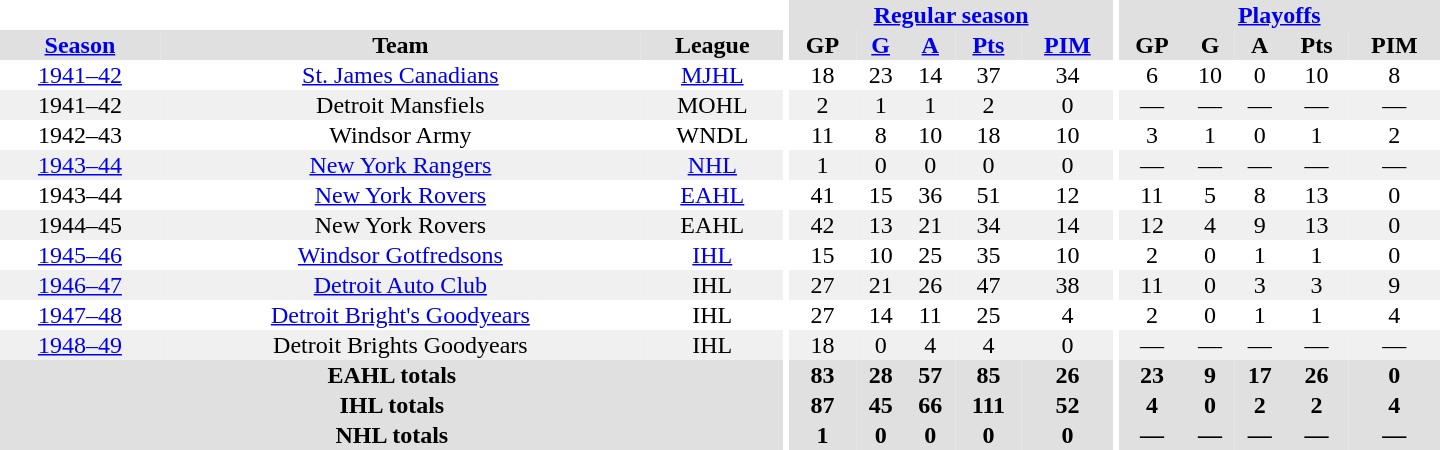<table border="0" cellpadding="1" cellspacing="0" style="text-align:center; width:60em">
<tr bgcolor="#e0e0e0">
<th colspan="3" bgcolor="#ffffff"></th>
<th rowspan="100" bgcolor="#ffffff"></th>
<th colspan="5"><a href='#'>Regular season</a></th>
<th rowspan="100" bgcolor="#ffffff"></th>
<th colspan="5"><a href='#'>Playoffs</a></th>
</tr>
<tr bgcolor="#e0e0e0">
<th><a href='#'>Season</a></th>
<th>Team</th>
<th>League</th>
<th>GP</th>
<th><a href='#'>G</a></th>
<th><a href='#'>A</a></th>
<th><a href='#'>Pts</a></th>
<th><a href='#'>PIM</a></th>
<th>GP</th>
<th>G</th>
<th>A</th>
<th>Pts</th>
<th>PIM</th>
</tr>
<tr>
<td><a href='#'>1941–42</a></td>
<td><a href='#'>St. James Canadians</a></td>
<td><a href='#'>MJHL</a></td>
<td>18</td>
<td>23</td>
<td>14</td>
<td>37</td>
<td>34</td>
<td>6</td>
<td>10</td>
<td>0</td>
<td>10</td>
<td>8</td>
</tr>
<tr bgcolor="#f0f0f0">
<td>1941–42</td>
<td>Detroit Mansfiels</td>
<td>MOHL</td>
<td>2</td>
<td>1</td>
<td>1</td>
<td>2</td>
<td>0</td>
<td>—</td>
<td>—</td>
<td>—</td>
<td>—</td>
<td>—</td>
</tr>
<tr>
<td>1942–43</td>
<td>Windsor Army</td>
<td>WNDL</td>
<td>11</td>
<td>8</td>
<td>10</td>
<td>18</td>
<td>10</td>
<td>3</td>
<td>1</td>
<td>0</td>
<td>1</td>
<td>2</td>
</tr>
<tr bgcolor="#f0f0f0">
<td><a href='#'>1943–44</a></td>
<td><a href='#'>New York Rangers</a></td>
<td><a href='#'>NHL</a></td>
<td>1</td>
<td>0</td>
<td>0</td>
<td>0</td>
<td>0</td>
<td>—</td>
<td>—</td>
<td>—</td>
<td>—</td>
<td>—</td>
</tr>
<tr>
<td>1943–44</td>
<td><a href='#'>New York Rovers</a></td>
<td><a href='#'>EAHL</a></td>
<td>41</td>
<td>15</td>
<td>36</td>
<td>51</td>
<td>12</td>
<td>11</td>
<td>5</td>
<td>8</td>
<td>13</td>
<td>0</td>
</tr>
<tr bgcolor="#f0f0f0">
<td>1944–45</td>
<td>New York Rovers</td>
<td>EAHL</td>
<td>42</td>
<td>13</td>
<td>21</td>
<td>34</td>
<td>14</td>
<td>12</td>
<td>4</td>
<td>9</td>
<td>13</td>
<td>0</td>
</tr>
<tr>
<td><a href='#'>1945–46</a></td>
<td><a href='#'>Windsor Gotfredsons</a></td>
<td><a href='#'>IHL</a></td>
<td>15</td>
<td>10</td>
<td>25</td>
<td>35</td>
<td>10</td>
<td>2</td>
<td>0</td>
<td>1</td>
<td>1</td>
<td>0</td>
</tr>
<tr bgcolor="#f0f0f0">
<td><a href='#'>1946–47</a></td>
<td><a href='#'>Detroit Auto Club</a></td>
<td>IHL</td>
<td>27</td>
<td>21</td>
<td>26</td>
<td>47</td>
<td>38</td>
<td>11</td>
<td>0</td>
<td>3</td>
<td>3</td>
<td>9</td>
</tr>
<tr>
<td><a href='#'>1947–48</a></td>
<td><a href='#'>Detroit Bright's Goodyears</a></td>
<td>IHL</td>
<td>27</td>
<td>14</td>
<td>11</td>
<td>25</td>
<td>4</td>
<td>2</td>
<td>0</td>
<td>1</td>
<td>1</td>
<td>4</td>
</tr>
<tr bgcolor="#f0f0f0">
<td><a href='#'>1948–49</a></td>
<td>Detroit Brights Goodyears</td>
<td>IHL</td>
<td>18</td>
<td>0</td>
<td>4</td>
<td>4</td>
<td>0</td>
<td>—</td>
<td>—</td>
<td>—</td>
<td>—</td>
<td>—</td>
</tr>
<tr bgcolor="#e0e0e0">
<th colspan="3">EAHL totals</th>
<th>83</th>
<th>28</th>
<th>57</th>
<th>85</th>
<th>26</th>
<th>23</th>
<th>9</th>
<th>17</th>
<th>26</th>
<th>0</th>
</tr>
<tr bgcolor="#e0e0e0">
<th colspan="3">IHL totals</th>
<th>87</th>
<th>45</th>
<th>66</th>
<th>111</th>
<th>52</th>
<th>4</th>
<th>0</th>
<th>2</th>
<th>2</th>
<th>4</th>
</tr>
<tr bgcolor="#e0e0e0">
<th colspan="3">NHL totals</th>
<th>1</th>
<th>0</th>
<th>0</th>
<th>0</th>
<th>0</th>
<th>—</th>
<th>—</th>
<th>—</th>
<th>—</th>
<th>—</th>
</tr>
</table>
